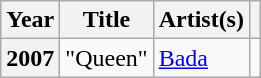<table class="wikitable plainrowheaders">
<tr>
<th scope="col">Year</th>
<th scope="col">Title</th>
<th scope="col">Artist(s)</th>
<th scope="col"></th>
</tr>
<tr>
<th scope="row">2007</th>
<td>"Queen"</td>
<td><a href='#'>Bada</a></td>
<td style="text-align:center"></td>
</tr>
</table>
